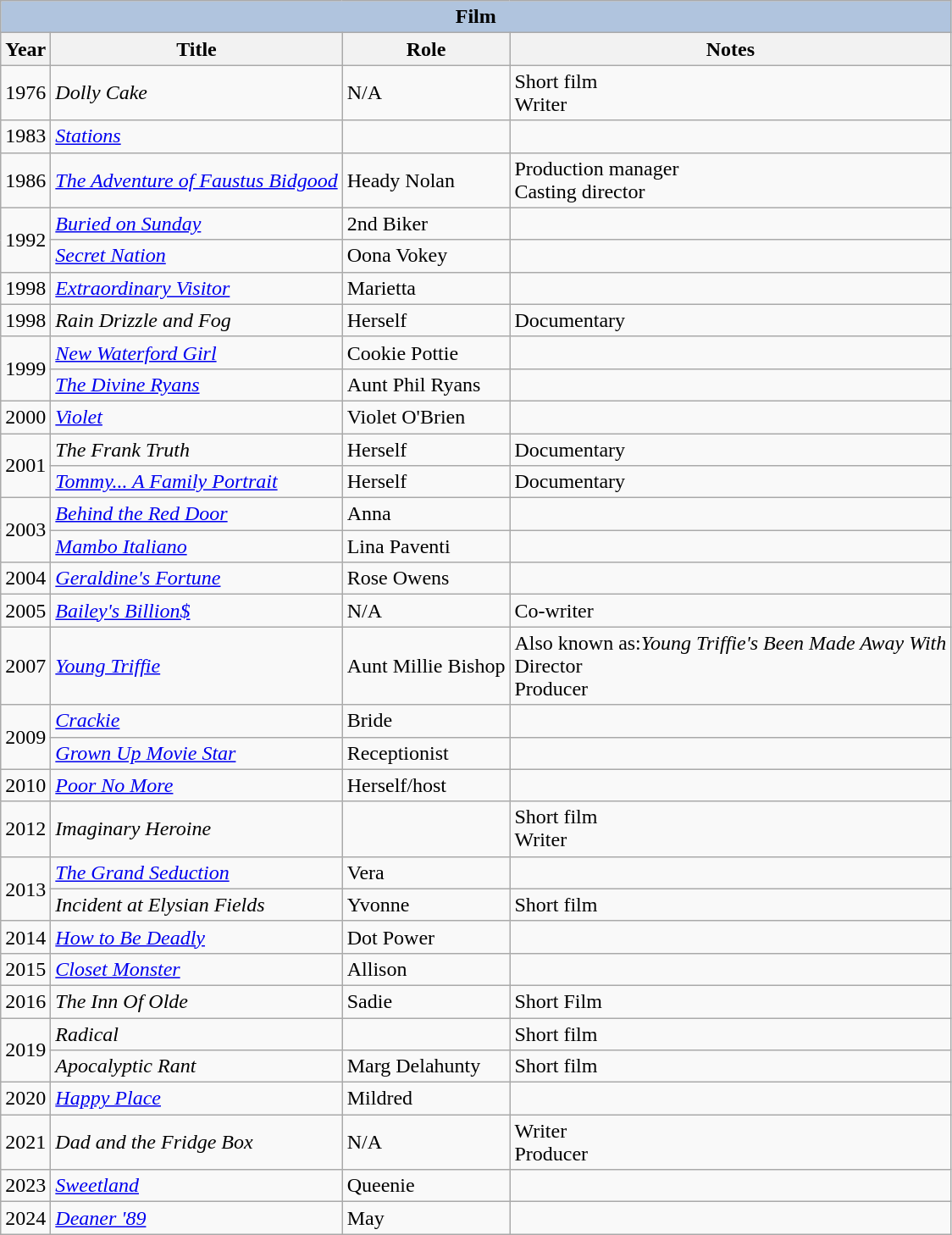<table class="wikitable sortable">
<tr>
<th colspan=4 style="background:#B0C4DE;">Film</th>
</tr>
<tr>
<th>Year</th>
<th>Title</th>
<th>Role</th>
<th class="unsortable">Notes</th>
</tr>
<tr>
<td>1976</td>
<td><em>Dolly Cake</em></td>
<td>N/A</td>
<td>Short film<br> Writer</td>
</tr>
<tr>
<td>1983</td>
<td><em><a href='#'>Stations</a></em></td>
<td></td>
<td></td>
</tr>
<tr>
<td>1986</td>
<td data-sort-value="Adventure of Faustus Bidgood, The"><em><a href='#'>The Adventure of Faustus Bidgood</a></em></td>
<td>Heady Nolan</td>
<td>Production manager<br> Casting director</td>
</tr>
<tr>
<td rowspan=2>1992</td>
<td><em><a href='#'>Buried on Sunday</a></em></td>
<td>2nd Biker</td>
<td></td>
</tr>
<tr>
<td><em><a href='#'>Secret Nation</a></em></td>
<td>Oona Vokey</td>
<td></td>
</tr>
<tr>
<td>1998</td>
<td><em><a href='#'>Extraordinary Visitor</a></em></td>
<td>Marietta</td>
<td></td>
</tr>
<tr>
<td>1998</td>
<td><em>Rain Drizzle and Fog</em></td>
<td>Herself</td>
<td>Documentary</td>
</tr>
<tr>
<td rowspan=2>1999</td>
<td><em><a href='#'>New Waterford Girl</a></em></td>
<td>Cookie Pottie</td>
<td></td>
</tr>
<tr>
<td data-sort-value="Divine Ryans, The"><em><a href='#'>The Divine Ryans</a></em></td>
<td>Aunt Phil Ryans</td>
<td></td>
</tr>
<tr>
<td>2000</td>
<td><em><a href='#'>Violet</a></em></td>
<td>Violet O'Brien</td>
<td></td>
</tr>
<tr>
<td rowspan=2>2001</td>
<td data-sort-value="Frank Truth, The"><em>The Frank Truth</em></td>
<td>Herself</td>
<td>Documentary</td>
</tr>
<tr>
<td><em><a href='#'>Tommy... A Family Portrait</a></em></td>
<td>Herself</td>
<td>Documentary</td>
</tr>
<tr>
<td rowspan=2>2003</td>
<td><em><a href='#'>Behind the Red Door</a></em></td>
<td>Anna</td>
<td></td>
</tr>
<tr>
<td><em><a href='#'>Mambo Italiano</a></em></td>
<td>Lina Paventi</td>
<td></td>
</tr>
<tr>
<td>2004</td>
<td><em><a href='#'>Geraldine's Fortune</a></em></td>
<td>Rose Owens</td>
<td></td>
</tr>
<tr>
<td>2005</td>
<td><em><a href='#'>Bailey's Billion$</a></em></td>
<td>N/A</td>
<td>Co-writer</td>
</tr>
<tr>
<td>2007</td>
<td><em><a href='#'>Young Triffie</a></em></td>
<td>Aunt Millie Bishop</td>
<td>Also known as:<em>Young Triffie's Been Made Away With</em><br> Director<br> Producer</td>
</tr>
<tr>
<td rowspan=2>2009</td>
<td><em><a href='#'>Crackie</a></em></td>
<td>Bride</td>
<td></td>
</tr>
<tr>
<td><em><a href='#'>Grown Up Movie Star</a></em></td>
<td>Receptionist</td>
<td></td>
</tr>
<tr>
<td>2010</td>
<td><em><a href='#'>Poor No More</a></em></td>
<td>Herself/host</td>
<td></td>
</tr>
<tr>
<td>2012</td>
<td><em>Imaginary Heroine</em></td>
<td></td>
<td>Short film<br> Writer<br></td>
</tr>
<tr>
<td rowspan=2>2013</td>
<td data-sort-value="Grand Seduction, The"><em><a href='#'>The Grand Seduction</a></em></td>
<td>Vera</td>
<td></td>
</tr>
<tr>
<td><em>Incident at Elysian Fields</em></td>
<td>Yvonne</td>
<td>Short film</td>
</tr>
<tr>
<td>2014</td>
<td><em><a href='#'>How to Be Deadly</a></em></td>
<td>Dot Power</td>
<td></td>
</tr>
<tr>
<td>2015</td>
<td><em><a href='#'>Closet Monster</a></em></td>
<td>Allison</td>
<td></td>
</tr>
<tr>
<td>2016</td>
<td data-sort-value="Inn Of Olde, The"><em>The Inn Of Olde</em></td>
<td>Sadie</td>
<td>Short Film</td>
</tr>
<tr>
<td rowspan=2>2019</td>
<td><em>Radical</em></td>
<td></td>
<td>Short film</td>
</tr>
<tr>
<td><em>Apocalyptic Rant</em></td>
<td>Marg Delahunty</td>
<td>Short film</td>
</tr>
<tr>
<td>2020</td>
<td><em><a href='#'>Happy Place</a></em></td>
<td>Mildred</td>
<td></td>
</tr>
<tr>
<td>2021</td>
<td><em>Dad and the Fridge Box</em></td>
<td>N/A</td>
<td>Writer<br> Producer</td>
</tr>
<tr>
<td>2023</td>
<td><em><a href='#'>Sweetland</a></em></td>
<td>Queenie</td>
<td></td>
</tr>
<tr>
<td>2024</td>
<td><em><a href='#'>Deaner '89</a></em></td>
<td>May</td>
<td></td>
</tr>
</table>
